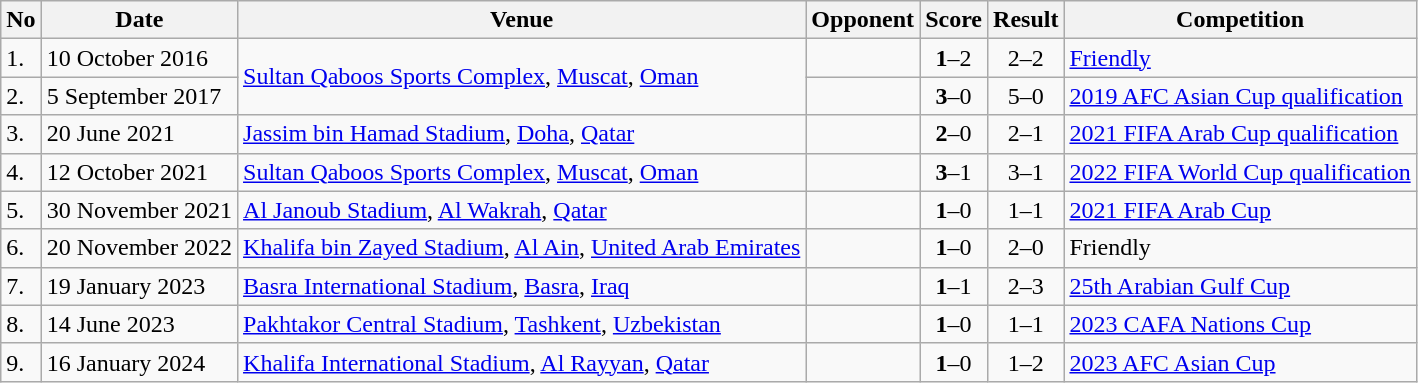<table class="wikitable" style="font-size:100%;">
<tr>
<th>No</th>
<th>Date</th>
<th>Venue</th>
<th>Opponent</th>
<th>Score</th>
<th>Result</th>
<th>Competition</th>
</tr>
<tr>
<td>1.</td>
<td>10 October 2016</td>
<td rowspan=2><a href='#'>Sultan Qaboos Sports Complex</a>, <a href='#'>Muscat</a>, <a href='#'>Oman</a></td>
<td></td>
<td align=center><strong>1</strong>–2</td>
<td align=center>2–2</td>
<td><a href='#'>Friendly</a></td>
</tr>
<tr>
<td>2.</td>
<td>5 September 2017</td>
<td></td>
<td align=center><strong>3</strong>–0</td>
<td align=center>5–0</td>
<td><a href='#'>2019 AFC Asian Cup qualification</a></td>
</tr>
<tr>
<td>3.</td>
<td>20 June 2021</td>
<td><a href='#'>Jassim bin Hamad Stadium</a>, <a href='#'>Doha</a>, <a href='#'>Qatar</a></td>
<td></td>
<td align=center><strong>2</strong>–0</td>
<td align=center>2–1</td>
<td><a href='#'>2021 FIFA Arab Cup qualification</a></td>
</tr>
<tr>
<td>4.</td>
<td>12 October 2021</td>
<td><a href='#'>Sultan Qaboos Sports Complex</a>, <a href='#'>Muscat</a>, <a href='#'>Oman</a></td>
<td></td>
<td align=center><strong>3</strong>–1</td>
<td align=center>3–1</td>
<td><a href='#'>2022 FIFA World Cup qualification</a></td>
</tr>
<tr>
<td>5.</td>
<td>30 November 2021</td>
<td><a href='#'>Al Janoub Stadium</a>, <a href='#'>Al Wakrah</a>, <a href='#'>Qatar</a></td>
<td></td>
<td align=center><strong>1</strong>–0</td>
<td align=center>1–1</td>
<td><a href='#'>2021 FIFA Arab Cup</a></td>
</tr>
<tr>
<td>6.</td>
<td>20 November 2022</td>
<td><a href='#'>Khalifa bin Zayed Stadium</a>, <a href='#'>Al Ain</a>, <a href='#'>United Arab Emirates</a></td>
<td></td>
<td align=center><strong>1</strong>–0</td>
<td align=center>2–0</td>
<td>Friendly</td>
</tr>
<tr>
<td>7.</td>
<td>19 January 2023</td>
<td><a href='#'>Basra International Stadium</a>, <a href='#'>Basra</a>, <a href='#'>Iraq</a></td>
<td></td>
<td align=center><strong>1</strong>–1</td>
<td align=center>2–3</td>
<td><a href='#'>25th Arabian Gulf Cup</a></td>
</tr>
<tr>
<td>8.</td>
<td>14 June 2023</td>
<td><a href='#'>Pakhtakor Central Stadium</a>, <a href='#'>Tashkent</a>, <a href='#'>Uzbekistan</a></td>
<td></td>
<td align=center><strong>1</strong>–0</td>
<td align=center>1–1</td>
<td><a href='#'>2023 CAFA Nations Cup</a></td>
</tr>
<tr>
<td>9.</td>
<td>16 January 2024</td>
<td><a href='#'>Khalifa International Stadium</a>, <a href='#'>Al Rayyan</a>, <a href='#'>Qatar</a></td>
<td></td>
<td align=center><strong>1</strong>–0</td>
<td align=center>1–2</td>
<td><a href='#'>2023 AFC Asian Cup</a></td>
</tr>
</table>
